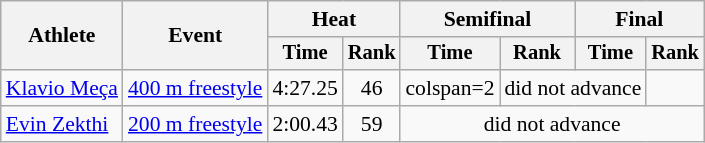<table class="wikitable"  style="font-size:90%">
<tr>
<th rowspan="2">Athlete</th>
<th rowspan="2">Event</th>
<th colspan="2">Heat</th>
<th colspan="2">Semifinal</th>
<th colspan="2">Final</th>
</tr>
<tr style="font-size:95%">
<th>Time</th>
<th>Rank</th>
<th>Time</th>
<th>Rank</th>
<th>Time</th>
<th>Rank</th>
</tr>
<tr align=center>
<td align=left><a href='#'>Klavio Meça</a></td>
<td align=left><a href='#'>400 m freestyle</a></td>
<td>4:27.25</td>
<td>46</td>
<td>colspan=2 </td>
<td colspan=2>did not advance</td>
</tr>
<tr align=center>
<td align=left><a href='#'>Evin Zekthi</a></td>
<td align=left><a href='#'>200 m freestyle</a></td>
<td>2:00.43</td>
<td>59</td>
<td colspan=4>did not advance</td>
</tr>
</table>
